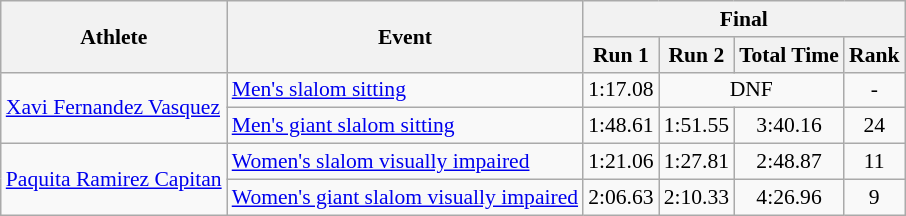<table class="wikitable" style="font-size:90%">
<tr>
<th rowspan="2">Athlete</th>
<th rowspan="2">Event</th>
<th colspan="4">Final</th>
</tr>
<tr>
<th>Run 1</th>
<th>Run 2</th>
<th>Total Time</th>
<th>Rank</th>
</tr>
<tr align="center">
<td align="left" rowspan=2><a href='#'>Xavi Fernandez Vasquez</a></td>
<td align="left"><a href='#'>Men's slalom sitting</a></td>
<td>1:17.08</td>
<td colspan="2">DNF</td>
<td>-</td>
</tr>
<tr align="center">
<td align="left"><a href='#'>Men's giant slalom sitting</a></td>
<td>1:48.61</td>
<td>1:51.55</td>
<td>3:40.16</td>
<td>24</td>
</tr>
<tr align="center">
<td align="left" rowspan="2"><a href='#'>Paquita Ramirez Capitan</a></td>
<td align="left"><a href='#'>Women's slalom visually impaired</a></td>
<td>1:21.06</td>
<td>1:27.81</td>
<td>2:48.87</td>
<td>11</td>
</tr>
<tr align="center">
<td align="left"><a href='#'>Women's giant slalom visually impaired</a></td>
<td>2:06.63</td>
<td>2:10.33</td>
<td>4:26.96</td>
<td>9</td>
</tr>
</table>
